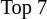<table class="toccolours" style="font-size: 85%; white-space: nowrap">
<tr>
<td></td>
<td>Top 7</td>
</tr>
</table>
